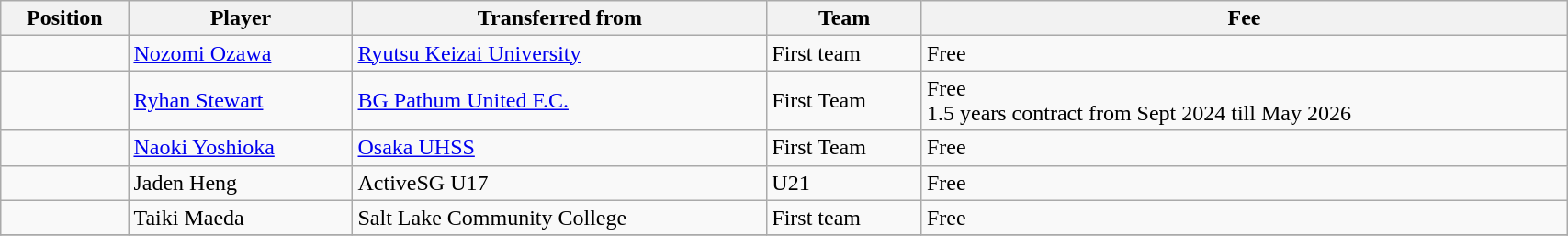<table class="wikitable sortable" style="width:90%; text-align:center; font-size:100%; text-align:left;">
<tr>
<th>Position</th>
<th>Player</th>
<th>Transferred from</th>
<th>Team</th>
<th>Fee</th>
</tr>
<tr>
<td></td>
<td> <a href='#'>Nozomi Ozawa</a></td>
<td> <a href='#'>Ryutsu Keizai University</a></td>
<td>First team</td>
<td>Free </td>
</tr>
<tr>
<td></td>
<td> <a href='#'>Ryhan Stewart</a></td>
<td> <a href='#'>BG Pathum United F.C.</a></td>
<td>First Team</td>
<td>Free <br> 1.5 years contract from Sept 2024 till May 2026 </td>
</tr>
<tr>
<td></td>
<td> <a href='#'>Naoki Yoshioka</a></td>
<td> <a href='#'>Osaka UHSS</a></td>
<td>First Team</td>
<td>Free </td>
</tr>
<tr>
<td></td>
<td> Jaden Heng</td>
<td> ActiveSG U17</td>
<td>U21</td>
<td>Free</td>
</tr>
<tr>
<td></td>
<td> Taiki Maeda</td>
<td> Salt Lake Community College</td>
<td>First team</td>
<td>Free </td>
</tr>
<tr>
</tr>
</table>
